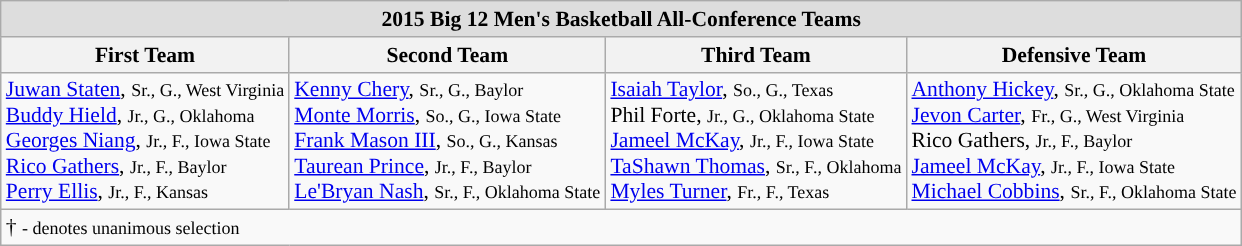<table class="wikitable" style="white-space:nowrap; font-size:90%;">
<tr>
<td colspan="7" style="text-align:center; background:#ddd;"><strong>2015 Big 12 Men's Basketball All-Conference Teams</strong></td>
</tr>
<tr>
<th>First Team</th>
<th>Second Team</th>
<th>Third Team</th>
<th>Defensive Team</th>
</tr>
<tr>
<td><a href='#'>Juwan Staten</a>, <small>Sr., G., West Virginia</small><br><a href='#'>Buddy Hield</a>, <small>Jr., G., Oklahoma</small><br><a href='#'>Georges Niang</a>, <small>Jr., F., Iowa State</small><br><a href='#'>Rico Gathers</a>, <small>Jr., F., Baylor</small><br><a href='#'>Perry Ellis</a>, <small>Jr., F., Kansas</small><br></td>
<td><a href='#'>Kenny Chery</a>, <small>Sr., G., Baylor</small><br><a href='#'>Monte Morris</a>, <small>So., G., Iowa State</small><br><a href='#'>Frank Mason III</a>, <small>So., G., Kansas</small><br><a href='#'>Taurean Prince</a>, <small>Jr., F., Baylor</small><br><a href='#'>Le'Bryan Nash</a>, <small>Sr., F., Oklahoma State</small><br></td>
<td><a href='#'>Isaiah Taylor</a>, <small>So., G., Texas</small><br>Phil Forte, <small>Jr., G., Oklahoma State</small><br><a href='#'>Jameel McKay</a>, <small>Jr., F., Iowa State</small><br><a href='#'>TaShawn Thomas</a>, <small>Sr., F., Oklahoma</small><br><a href='#'>Myles Turner</a>, <small>Fr., F., Texas</small><br></td>
<td><a href='#'>Anthony Hickey</a>, <small>Sr., G., Oklahoma State</small><br><a href='#'>Jevon Carter</a>, <small>Fr., G., West Virginia</small><br>Rico Gathers, <small>Jr., F., Baylor</small><br><a href='#'>Jameel McKay</a>, <small>Jr., F., Iowa State</small><br><a href='#'>Michael Cobbins</a>, <small>Sr., F., Oklahoma State</small><br></td>
</tr>
<tr>
<td colspan="5" style="text-align:left;">† <small>- denotes unanimous selection</small></td>
</tr>
</table>
